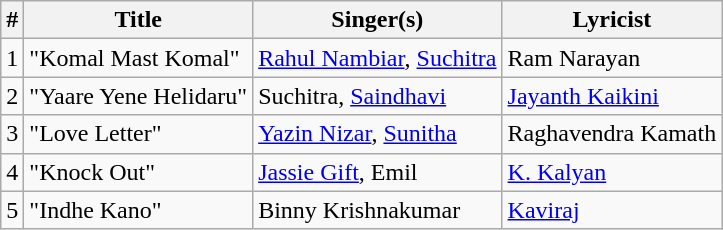<table class="wikitable">
<tr>
<th>#</th>
<th>Title</th>
<th>Singer(s)</th>
<th>Lyricist</th>
</tr>
<tr>
<td>1</td>
<td>"Komal Mast Komal"</td>
<td><a href='#'>Rahul Nambiar</a>, <a href='#'>Suchitra</a></td>
<td>Ram Narayan</td>
</tr>
<tr>
<td>2</td>
<td>"Yaare Yene Helidaru"</td>
<td>Suchitra, <a href='#'>Saindhavi</a></td>
<td><a href='#'>Jayanth Kaikini</a></td>
</tr>
<tr>
<td>3</td>
<td>"Love Letter"</td>
<td><a href='#'>Yazin Nizar</a>, <a href='#'>Sunitha</a></td>
<td>Raghavendra Kamath</td>
</tr>
<tr>
<td>4</td>
<td>"Knock Out"</td>
<td><a href='#'>Jassie Gift</a>, Emil</td>
<td><a href='#'>K. Kalyan</a></td>
</tr>
<tr>
<td>5</td>
<td>"Indhe Kano"</td>
<td>Binny Krishnakumar</td>
<td><a href='#'>Kaviraj</a></td>
</tr>
</table>
